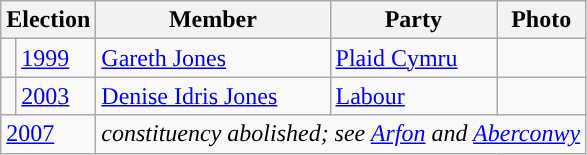<table class="wikitable">
<tr>
<th colspan="2">Election</th>
<th>Member</th>
<th>Party</th>
<th>Photo</th>
</tr>
<tr>
<td style="background-color: "></td>
<td><a href='#'>1999</a></td>
<td><a href='#'>Gareth Jones</a></td>
<td><a href='#'>Plaid Cymru</a></td>
<td></td>
</tr>
<tr>
<td style="background-color: "></td>
<td><a href='#'>2003</a></td>
<td><a href='#'>Denise Idris Jones</a></td>
<td><a href='#'>Labour</a></td>
<td></td>
</tr>
<tr>
<td colspan="2"><a href='#'>2007</a></td>
<td colspan="3"><em>constituency abolished; see <a href='#'>Arfon</a> and <a href='#'>Aberconwy</a></em></td>
</tr>
</table>
